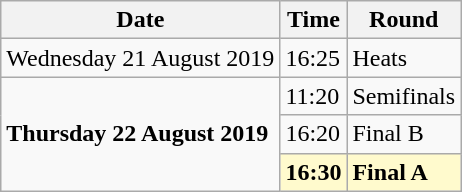<table class="wikitable">
<tr>
<th>Date</th>
<th>Time</th>
<th>Round</th>
</tr>
<tr>
<td>Wednesday 21 August 2019</td>
<td>16:25</td>
<td>Heats</td>
</tr>
<tr>
<td rowspan=3><strong>Thursday 22 August 2019</strong></td>
<td>11:20</td>
<td>Semifinals</td>
</tr>
<tr>
<td>16:20</td>
<td>Final B</td>
</tr>
<tr>
<td style=background:lemonchiffon><strong>16:30</strong></td>
<td style=background:lemonchiffon><strong>Final A</strong></td>
</tr>
</table>
